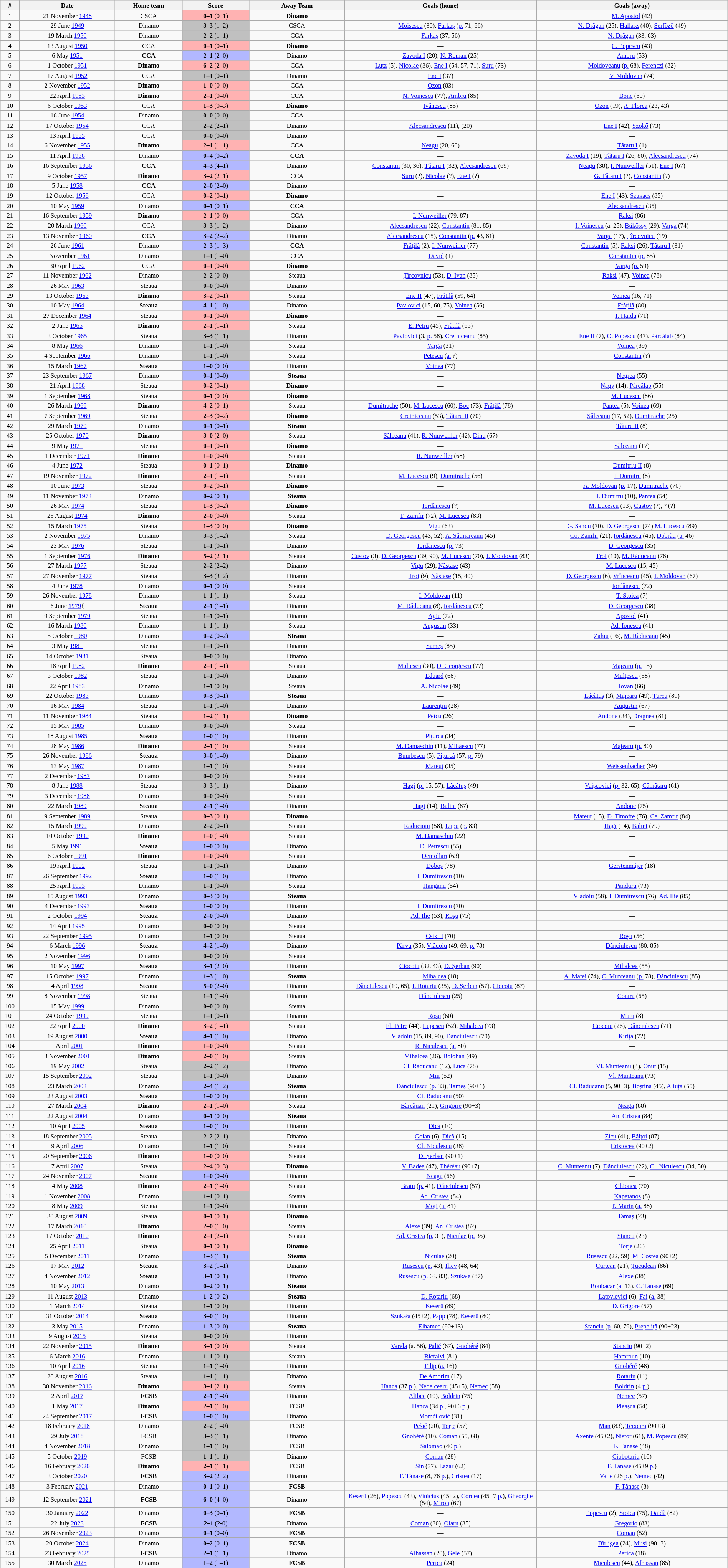<table class="wikitable" style="width:100%; margin:0 left; font-size: 11px">
<tr>
<th width=2%>#</th>
<th class="unsortable" width=10%>Date</th>
<th width=7%>Home team</th>
<th width=7%>Score</th>
<th width=10%>Away Team</th>
<th width=20%>Goals (home)</th>
<th width=20%>Goals (away)</th>
</tr>
<tr style="text-align:center;">
<td>1</td>
<td>21 November <a href='#'>1948</a></td>
<td>CSCA</td>
<td bgcolor=#ffb2b2><strong>0–1</strong> (0–1)</td>
<td><strong>Dinamo</strong></td>
<td>—</td>
<td><a href='#'>M. Apostol</a> (42)</td>
</tr>
<tr style="text-align:center;">
<td>2</td>
<td>29 June <a href='#'>1949</a></td>
<td>Dinamo</td>
<td bgcolor=#c0c0c0><strong>3–3</strong> (1–2)</td>
<td>CSCA</td>
<td><a href='#'>Moisescu</a> (30), <a href='#'>Farkaș</a> (<a href='#'>p.</a> 71, 86)</td>
<td><a href='#'>N. Drăgan</a> (25), <a href='#'>Hallasz</a> (40), <a href='#'>Serfözö</a> (49)</td>
</tr>
<tr style="text-align:center;">
<td>3</td>
<td>19 March <a href='#'>1950</a></td>
<td>Dinamo</td>
<td bgcolor=#c0c0c0><strong>2–2</strong> (1–1)</td>
<td>CCA</td>
<td><a href='#'>Farkaș</a> (37, 56)</td>
<td><a href='#'>N. Drăgan</a> (33, 63)</td>
</tr>
<tr style="text-align:center;">
<td>4</td>
<td>13 August <a href='#'>1950</a></td>
<td>CCA</td>
<td bgcolor=#ffb2b2><strong>0–1</strong> (0–1)</td>
<td><strong>Dinamo</strong></td>
<td>—</td>
<td><a href='#'>C. Popescu</a> (43)</td>
</tr>
<tr style="text-align:center;">
<td>5</td>
<td>6 May <a href='#'>1951</a></td>
<td><strong>CCA</strong></td>
<td bgcolor=#b2b8ff><strong>2–1</strong> (2–0)</td>
<td>Dinamo</td>
<td><a href='#'>Zavoda I</a> (20), <a href='#'>N. Roman</a> (25)</td>
<td><a href='#'>Ambru</a> (53)</td>
</tr>
<tr style="text-align:center;">
<td>6</td>
<td>1 October <a href='#'>1951</a></td>
<td><strong>Dinamo</strong></td>
<td bgcolor=#ffb2b2><strong>6–2</strong> (2–0)</td>
<td>CCA</td>
<td><a href='#'>Lutz</a> (5), <a href='#'>Nicolae</a> (36), <a href='#'>Ene I</a> (54, 57, 71), <a href='#'>Suru</a> (73)</td>
<td><a href='#'>Moldoveanu</a> (<a href='#'>p.</a> 68), <a href='#'>Ferenczi</a> (82)</td>
</tr>
<tr style="text-align:center;">
<td>7</td>
<td>17 August <a href='#'>1952</a></td>
<td>CCA</td>
<td bgcolor=#c0c0c0><strong>1–1</strong> (0–1)</td>
<td>Dinamo</td>
<td><a href='#'>Ene I</a> (37)</td>
<td><a href='#'>V. Moldovan</a> (74)</td>
</tr>
<tr style="text-align:center;">
<td>8</td>
<td>2 November <a href='#'>1952</a></td>
<td><strong>Dinamo</strong></td>
<td bgcolor=#ffb2b2><strong>1–0</strong> (0–0)</td>
<td>CCA</td>
<td><a href='#'>Ozon</a> (83)</td>
<td>—</td>
</tr>
<tr style="text-align:center;">
<td>9</td>
<td>22 April <a href='#'>1953</a></td>
<td><strong>Dinamo</strong></td>
<td bgcolor=#ffb2b2><strong>2–1</strong> (0–0)</td>
<td>CCA</td>
<td><a href='#'>N. Voinescu</a> (77), <a href='#'>Ambru</a> (85)</td>
<td><a href='#'>Bone</a> (60)</td>
</tr>
<tr style="text-align:center;">
<td>10</td>
<td>6 October <a href='#'>1953</a></td>
<td>CCA</td>
<td bgcolor=#ffb2b2><strong>1–3</strong> (0–3)</td>
<td><strong>Dinamo</strong></td>
<td><a href='#'>Ivănescu</a> (85)</td>
<td><a href='#'>Ozon</a> (19), <a href='#'>A. Florea</a> (23, 43)</td>
</tr>
<tr style="text-align:center;">
<td>11</td>
<td>16 June <a href='#'>1954</a></td>
<td>Dinamo</td>
<td bgcolor=#c0c0c0><strong>0–0</strong> (0–0)</td>
<td>CCA</td>
<td>—</td>
<td>—</td>
</tr>
<tr style="text-align:center;">
<td>12</td>
<td>17 October <a href='#'>1954</a></td>
<td>CCA</td>
<td bgcolor=#c0c0c0><strong>2–2</strong> (2–1)</td>
<td>Dinamo</td>
<td><a href='#'>Alecsandrescu</a> (11), (20)</td>
<td><a href='#'>Ene I</a> (42), <a href='#'>Szökő</a> (73)</td>
</tr>
<tr style="text-align:center;">
<td>13</td>
<td>13 April <a href='#'>1955</a></td>
<td>CCA</td>
<td bgcolor=#c0c0c0><strong>0–0</strong> (0–0)</td>
<td>Dinamo</td>
<td>—</td>
<td>—</td>
</tr>
<tr style="text-align:center;">
<td>14</td>
<td>6 November <a href='#'>1955</a></td>
<td><strong>Dinamo</strong></td>
<td bgcolor=#ffb2b2><strong>2–1</strong> (1–1)</td>
<td>CCA</td>
<td><a href='#'>Neagu</a> (20, 60)</td>
<td><a href='#'>Tătaru I</a> (1)</td>
</tr>
<tr style="text-align:center;">
<td>15</td>
<td>11 April <a href='#'>1956</a></td>
<td>Dinamo</td>
<td bgcolor=#b2b8ff><strong>0–4</strong> (0–2)</td>
<td><strong>CCA</strong></td>
<td>—</td>
<td><a href='#'>Zavoda I</a> (19), <a href='#'>Tătaru I</a> (26, 80), <a href='#'>Alecsandrescu</a> (74)</td>
</tr>
<tr style="text-align:center;">
<td>16</td>
<td>16 September <a href='#'>1956</a></td>
<td><strong>CCA</strong></td>
<td bgcolor=#b2b8ff><strong>4–3</strong> (4–1)</td>
<td>Dinamo</td>
<td><a href='#'>Constantin</a> (30, 36), <a href='#'>Tătaru I</a> (32), <a href='#'>Alecsandrescu</a> (69)</td>
<td><a href='#'>Neagu</a> (38), <a href='#'>I. Nunweiller</a> (51), <a href='#'>Ene I</a> (67)</td>
</tr>
<tr style="text-align:center;">
<td>17</td>
<td>9 October <a href='#'>1957</a></td>
<td><strong>Dinamo</strong></td>
<td bgcolor=#ffb2b2><strong>3–2</strong> (2–1)</td>
<td>CCA</td>
<td><a href='#'>Suru</a> (?), <a href='#'>Nicolae</a> (?), <a href='#'>Ene I</a> (?)</td>
<td><a href='#'>G. Tătaru I</a> (?), <a href='#'>Constantin</a> (?)</td>
</tr>
<tr style="text-align:center;">
<td>18</td>
<td>5 June <a href='#'>1958</a></td>
<td><strong>CCA</strong></td>
<td bgcolor=#b2b8ff><strong>2–0</strong> (2–0)</td>
<td>Dinamo</td>
<td></td>
<td>—</td>
</tr>
<tr style="text-align:center;">
<td>19</td>
<td>12 October <a href='#'>1958</a></td>
<td>CCA</td>
<td bgcolor=#ffb2b2><strong>0–2</strong> (0–1)</td>
<td><strong>Dinamo</strong></td>
<td>—</td>
<td><a href='#'>Ene I</a> (43), <a href='#'>Szakacs</a> (85)</td>
</tr>
<tr style="text-align:center;">
<td>20</td>
<td>10 May <a href='#'>1959</a></td>
<td>Dinamo</td>
<td bgcolor=#b2b8ff><strong>0–1</strong> (0–1)</td>
<td><strong>CCA</strong></td>
<td>—</td>
<td><a href='#'>Alecsandrescu</a> (35)</td>
</tr>
<tr style="text-align:center;">
<td>21</td>
<td>16 September <a href='#'>1959</a></td>
<td><strong>Dinamo</strong></td>
<td bgcolor=#ffb2b2><strong>2–1</strong> (0–0)</td>
<td>CCA</td>
<td><a href='#'>I. Nunweiller</a> (79, 87)</td>
<td><a href='#'>Raksi</a> (86)</td>
</tr>
<tr style="text-align:center;">
<td>22</td>
<td>20 March <a href='#'>1960</a></td>
<td>CCA</td>
<td bgcolor=#c0c0c0><strong>3–3</strong> (1–2)</td>
<td>Dinamo</td>
<td><a href='#'>Alecsandrescu</a> (22), <a href='#'>Constantin</a> (81, 85)</td>
<td><a href='#'>I. Voinescu</a> (a. 25), <a href='#'>Bükössy</a> (29), <a href='#'>Varga</a> (74)</td>
</tr>
<tr style="text-align:center;">
<td>23</td>
<td>13 November <a href='#'>1960</a></td>
<td><strong>CCA</strong></td>
<td bgcolor=#b2b8ff><strong>3–2</strong> (2–2)</td>
<td>Dinamo</td>
<td><a href='#'>Alecsandrescu</a> (15), <a href='#'>Constantin</a> (<a href='#'>p.</a> 43, 81)</td>
<td><a href='#'>Varga</a> (17), <a href='#'>Țîrcovnicu</a> (19)</td>
</tr>
<tr style="text-align:center;">
<td>24</td>
<td>26 June <a href='#'>1961</a></td>
<td>Dinamo</td>
<td bgcolor=#b2b8ff><strong>2–3</strong> (1–3)</td>
<td><strong>CCA</strong></td>
<td><a href='#'>Frățilă</a> (2), <a href='#'>I. Nunweiller</a> (77)</td>
<td><a href='#'>Constantin</a> (5), <a href='#'>Raksi</a> (26), <a href='#'>Tătaru I</a> (31)</td>
</tr>
<tr style="text-align:center;">
<td>25</td>
<td>1 November <a href='#'>1961</a></td>
<td>Dinamo</td>
<td bgcolor=#c0c0c0><strong>1–1</strong> (1–0)</td>
<td>CCA</td>
<td><a href='#'>David</a> (1)</td>
<td><a href='#'>Constantin</a> (<a href='#'>p.</a> 85)</td>
</tr>
<tr style="text-align:center;">
<td>26</td>
<td>30 April <a href='#'>1962</a></td>
<td>CCA</td>
<td bgcolor=#ffb2b2><strong>0–1</strong> (0–0)</td>
<td><strong>Dinamo</strong></td>
<td>—</td>
<td><a href='#'>Varga</a> (<a href='#'>p.</a> 59)</td>
</tr>
<tr style="text-align:center;">
<td>27</td>
<td>11 November <a href='#'>1962</a></td>
<td>Dinamo</td>
<td bgcolor=#c0c0c0><strong>2–2</strong> (0–0)</td>
<td>Steaua</td>
<td><a href='#'>Țîrcovnicu</a> (53), <a href='#'>D. Ivan</a> (85)</td>
<td><a href='#'>Raksi</a> (47), <a href='#'>Voinea</a> (78)</td>
</tr>
<tr style="text-align:center;">
<td>28</td>
<td>26 May <a href='#'>1963</a></td>
<td>Steaua</td>
<td bgcolor=#c0c0c0><strong>0–0</strong> (0–0)</td>
<td>Dinamo</td>
<td>—</td>
<td>—</td>
</tr>
<tr style="text-align:center;">
<td>29</td>
<td>13 October <a href='#'>1963</a></td>
<td><strong>Dinamo</strong></td>
<td bgcolor=#ffb2b2><strong>3–2</strong> (0–1)</td>
<td>Steaua</td>
<td><a href='#'>Ene II</a> (47), <a href='#'>Frățilă</a> (59, 64)</td>
<td><a href='#'>Voinea</a> (16, 71)</td>
</tr>
<tr style="text-align:center;">
<td>30</td>
<td>10 May <a href='#'>1964</a></td>
<td><strong>Steaua</strong></td>
<td bgcolor=#b2b8ff><strong>4–1</strong> (1–0)</td>
<td>Dinamo</td>
<td><a href='#'>Pavlovici</a> (15, 60, 75), <a href='#'>Voinea</a> (56)</td>
<td><a href='#'>Frățilă</a> (80)</td>
</tr>
<tr style="text-align:center;">
<td>31</td>
<td>27 December <a href='#'>1964</a></td>
<td>Steaua</td>
<td bgcolor=#ffb2b2><strong>0–1</strong> (0–0)</td>
<td><strong>Dinamo</strong></td>
<td>—</td>
<td><a href='#'>I. Haidu</a> (71)</td>
</tr>
<tr style="text-align:center;">
<td>32</td>
<td>2 June <a href='#'>1965</a></td>
<td><strong>Dinamo</strong></td>
<td bgcolor=#ffb2b2><strong>2–1</strong> (1–1)</td>
<td>Steaua</td>
<td><a href='#'>E. Petru</a> (45), <a href='#'>Frățilă</a> (65)</td>
<td></td>
</tr>
<tr style="text-align:center;">
<td>33</td>
<td>3 October <a href='#'>1965</a></td>
<td>Steaua</td>
<td bgcolor=#c0c0c0><strong>3–3</strong> (1–1)</td>
<td>Dinamo</td>
<td><a href='#'>Pavlovici</a> (3, <a href='#'>p.</a> 58), <a href='#'>Creiniceanu</a> (85)</td>
<td><a href='#'>Ene II</a> (7), <a href='#'>O. Popescu</a> (47), <a href='#'>Pârcălab</a> (84)</td>
</tr>
<tr style="text-align:center;">
<td>34</td>
<td>8 May <a href='#'>1966</a></td>
<td>Dinamo</td>
<td bgcolor=#c0c0c0><strong>1–1</strong> (1–0)</td>
<td>Steaua</td>
<td><a href='#'>Varga</a> (31)</td>
<td><a href='#'>Voinea</a> (89)</td>
</tr>
<tr style="text-align:center;">
<td>35</td>
<td>4 September <a href='#'>1966</a></td>
<td>Dinamo</td>
<td bgcolor=#c0c0c0><strong>1–1</strong> (1–0)</td>
<td>Steaua</td>
<td><a href='#'>Petescu</a> (<a href='#'>a.</a> ?)</td>
<td><a href='#'>Constantin</a> (?)</td>
</tr>
<tr style="text-align:center;">
<td>36</td>
<td>15 March <a href='#'>1967</a></td>
<td><strong>Steaua</strong></td>
<td bgcolor=#b2b8ff><strong>1–0</strong> (0–0)</td>
<td>Dinamo</td>
<td><a href='#'>Voinea</a> (77)</td>
<td>—</td>
</tr>
<tr style="text-align:center;">
<td>37</td>
<td>23 September <a href='#'>1967</a></td>
<td>Dinamo</td>
<td bgcolor=#b2b8ff><strong>0–1</strong> (0–0)</td>
<td><strong>Steaua</strong></td>
<td>—</td>
<td><a href='#'>Negrea</a> (55)</td>
</tr>
<tr style="text-align:center;">
<td>38</td>
<td>21 April <a href='#'>1968</a></td>
<td>Steaua</td>
<td bgcolor=#ffb2b2><strong>0–2</strong> (0–1)</td>
<td><strong>Dinamo</strong></td>
<td>—</td>
<td><a href='#'>Nagy</a> (14), <a href='#'>Pârcălab</a> (55)</td>
</tr>
<tr style="text-align:center;">
<td>39</td>
<td>1 September <a href='#'>1968</a></td>
<td>Steaua</td>
<td bgcolor=#ffb2b2><strong>0–1</strong> (0–0)</td>
<td><strong>Dinamo</strong></td>
<td>—</td>
<td><a href='#'>M. Lucescu</a> (86)</td>
</tr>
<tr style="text-align:center;">
<td>40</td>
<td>26 March <a href='#'>1969</a></td>
<td><strong>Dinamo</strong></td>
<td bgcolor=#ffb2b2><strong>4–2</strong> (0–1)</td>
<td>Steaua</td>
<td><a href='#'>Dumitrache</a> (50), <a href='#'>M. Lucescu</a> (60), <a href='#'>Boc</a> (73), <a href='#'>Frățilă</a> (78)</td>
<td><a href='#'>Pantea</a> (5), <a href='#'>Voinea</a> (69)</td>
</tr>
<tr style="text-align:center;">
<td>41</td>
<td>7 September <a href='#'>1969</a></td>
<td>Steaua</td>
<td bgcolor=#ffb2b2><strong>2–3</strong> (0–2)</td>
<td><strong>Dinamo</strong></td>
<td><a href='#'>Creiniceanu</a> (53), <a href='#'>Tătaru II</a> (70)</td>
<td><a href='#'>Sălceanu</a> (17, 52), <a href='#'>Dumitrache</a> (25)</td>
</tr>
<tr style="text-align:center;">
<td>42</td>
<td>29 March <a href='#'>1970</a></td>
<td>Dinamo</td>
<td bgcolor=#b2b8ff><strong>0–1</strong> (0–1)</td>
<td><strong>Steaua</strong></td>
<td>—</td>
<td><a href='#'>Tătaru II</a> (8)</td>
</tr>
<tr style="text-align:center;">
<td>43</td>
<td>25 October <a href='#'>1970</a></td>
<td><strong>Dinamo</strong></td>
<td bgcolor=#ffb2b2><strong>3–0</strong> (2–0)</td>
<td>Steaua</td>
<td><a href='#'>Sălceanu</a> (41), <a href='#'>R. Nunweiller</a> (42), <a href='#'>Dinu</a> (67)</td>
<td>—</td>
</tr>
<tr style="text-align:center;">
<td>44</td>
<td>9 May <a href='#'>1971</a></td>
<td>Steaua</td>
<td bgcolor=#ffb2b2><strong>0–1</strong> (0–1)</td>
<td><strong>Dinamo</strong></td>
<td>—</td>
<td><a href='#'>Sălceanu</a> (17)</td>
</tr>
<tr style="text-align:center;">
<td>45</td>
<td>1 December <a href='#'>1971</a></td>
<td><strong>Dinamo</strong></td>
<td bgcolor=#ffb2b2><strong>1–0</strong> (0–0)</td>
<td>Steaua</td>
<td><a href='#'>R. Nunweiller</a> (68)</td>
<td>—</td>
</tr>
<tr style="text-align:center;">
<td>46</td>
<td>4 June <a href='#'>1972</a></td>
<td>Steaua</td>
<td bgcolor=#ffb2b2><strong>0–1</strong> (0–1)</td>
<td><strong>Dinamo</strong></td>
<td>—</td>
<td><a href='#'>Dumitriu II</a> (8)</td>
</tr>
<tr style="text-align:center;">
<td>47</td>
<td>19 November <a href='#'>1972</a></td>
<td><strong>Dinamo</strong></td>
<td bgcolor=#ffb2b2><strong>2–1</strong> (1–1)</td>
<td>Steaua</td>
<td><a href='#'>M. Lucescu</a> (9), <a href='#'>Dumitrache</a> (56)</td>
<td><a href='#'>I. Dumitru</a> (8)</td>
</tr>
<tr style="text-align:center;">
<td>48</td>
<td>10 June <a href='#'>1973</a></td>
<td>Steaua</td>
<td bgcolor=#ffb2b2><strong>0–2</strong> (0–1)</td>
<td><strong>Dinamo</strong></td>
<td>—</td>
<td><a href='#'>A. Moldovan</a> (<a href='#'>p.</a> 17), <a href='#'>Dumitrache</a> (70)</td>
</tr>
<tr style="text-align:center;">
<td>49</td>
<td>11 November <a href='#'>1973</a></td>
<td>Dinamo</td>
<td bgcolor=#b2b8ff><strong>0–2</strong> (0–1)</td>
<td><strong>Steaua</strong></td>
<td>—</td>
<td><a href='#'>I. Dumitru</a> (10), <a href='#'>Pantea</a> (54)</td>
</tr>
<tr style="text-align:center;">
<td>50</td>
<td>26 May <a href='#'>1974</a></td>
<td>Steaua</td>
<td bgcolor=#ffb2b2><strong>1–3</strong> (0–2)</td>
<td><strong>Dinamo</strong></td>
<td><a href='#'>Iordănescu</a> (?)</td>
<td><a href='#'>M. Lucescu</a> (13), <a href='#'>Custov</a> (?), ? (?)</td>
</tr>
<tr style="text-align:center;">
<td>51</td>
<td>25 August <a href='#'>1974</a></td>
<td><strong>Dinamo</strong></td>
<td bgcolor=#ffb2b2><strong>2–0</strong> (0–0)</td>
<td>Steaua</td>
<td><a href='#'>T. Zamfir</a> (72), <a href='#'>M. Lucescu</a> (83)</td>
<td>—</td>
</tr>
<tr style="text-align:center;">
<td>52</td>
<td>15 March <a href='#'>1975</a></td>
<td>Steaua</td>
<td bgcolor=#ffb2b2><strong>1–3</strong> (0–0)</td>
<td><strong>Dinamo</strong></td>
<td><a href='#'>Vigu</a> (63)</td>
<td><a href='#'>G. Sandu</a> (70), <a href='#'>D. Georgescu</a> (74) <a href='#'>M. Lucescu</a> (89)</td>
</tr>
<tr style="text-align:center;">
<td>53</td>
<td>2 November <a href='#'>1975</a></td>
<td>Dinamo</td>
<td bgcolor=#c0c0c0><strong>3–3</strong> (1–2)</td>
<td>Steaua</td>
<td><a href='#'>D. Georgescu</a> (43, 52), <a href='#'>A. Sătmăreanu</a> (45)</td>
<td><a href='#'>Co. Zamfir</a> (21), <a href='#'>Iordănescu</a> (46), <a href='#'>Dobrău</a> (<a href='#'>a.</a> 46)</td>
</tr>
<tr style="text-align:center;">
<td>54</td>
<td>23 May <a href='#'>1976</a></td>
<td>Steaua</td>
<td bgcolor=#c0c0c0><strong>1–1</strong> (0–1)</td>
<td>Dinamo</td>
<td><a href='#'>Iordănescu</a> (<a href='#'>p.</a> 73)</td>
<td><a href='#'>D. Georgescu</a> (35)</td>
</tr>
<tr style="text-align:center;">
<td>55</td>
<td>1 September <a href='#'>1976</a></td>
<td><strong>Dinamo</strong></td>
<td bgcolor=#ffb2b2><strong>5–2</strong> (2–1)</td>
<td>Steaua</td>
<td><a href='#'>Custov</a> (3), <a href='#'>D. Georgescu</a> (39, 90), <a href='#'>M. Lucescu</a> (70), <a href='#'>I. Moldovan</a> (83)</td>
<td><a href='#'>Troi</a> (10), <a href='#'>M. Răducanu</a> (76)</td>
</tr>
<tr style="text-align:center;">
<td>56</td>
<td>27 March <a href='#'>1977</a></td>
<td>Steaua</td>
<td bgcolor=#c0c0c0><strong>2–2</strong> (2–2)</td>
<td>Dinamo</td>
<td><a href='#'>Vigu</a> (29), <a href='#'>Năstase</a> (43)</td>
<td><a href='#'>M. Lucescu</a> (15, 45)</td>
</tr>
<tr style="text-align:center;">
<td>57</td>
<td>27 November <a href='#'>1977</a></td>
<td>Steaua</td>
<td bgcolor=#c0c0c0><strong>3–3</strong> (3–2)</td>
<td>Dinamo</td>
<td><a href='#'>Troi</a> (9), <a href='#'>Năstase</a> (15, 40)</td>
<td><a href='#'>D. Georgescu</a> (6), <a href='#'>Vrînceanu</a> (45), <a href='#'>I. Moldovan</a> (67)</td>
</tr>
<tr style="text-align:center;">
<td>58</td>
<td>4 June <a href='#'>1978</a></td>
<td>Dinamo</td>
<td bgcolor=#b2b8ff><strong>0–1</strong> (0–0)</td>
<td>Steaua</td>
<td>—</td>
<td><a href='#'>Iordănescu</a> (72)</td>
</tr>
<tr style="text-align:center;">
<td>59</td>
<td>26 November <a href='#'>1978</a></td>
<td>Dinamo</td>
<td bgcolor=#c0c0c0><strong>1–1</strong> (1–1)</td>
<td>Steaua</td>
<td><a href='#'>I. Moldovan</a> (11)</td>
<td><a href='#'>T. Stoica</a> (7)</td>
</tr>
<tr style="text-align:center;">
<td>60</td>
<td>6 June <a href='#'>1979</a>{</td>
<td><strong>Steaua</strong></td>
<td bgcolor=#b2b8ff><strong>2–1</strong> (1–1)</td>
<td>Dinamo</td>
<td><a href='#'>M. Răducanu</a> (8), <a href='#'>Iordănescu</a> (73)</td>
<td><a href='#'>D. Georgescu</a> (38)</td>
</tr>
<tr style="text-align:center;">
<td>61</td>
<td>9 September <a href='#'>1979</a></td>
<td>Steaua</td>
<td bgcolor=#c0c0c0><strong>1–1</strong> (0–1)</td>
<td>Dinamo</td>
<td><a href='#'>Agiu</a> (72)</td>
<td><a href='#'>Apostol</a> (41)</td>
</tr>
<tr style="text-align:center;">
<td>62</td>
<td>16 March <a href='#'>1980</a></td>
<td>Dinamo</td>
<td bgcolor=#c0c0c0><strong>1–1</strong> (1–1)</td>
<td>Steaua</td>
<td><a href='#'>Augustin</a> (33)</td>
<td><a href='#'>Ad. Ionescu</a> (41)</td>
</tr>
<tr style="text-align:center;">
<td>63</td>
<td>5 October <a href='#'>1980</a></td>
<td>Dinamo</td>
<td bgcolor=#b2b8ff><strong>0–2</strong> (0–2)</td>
<td><strong>Steaua</strong></td>
<td>—</td>
<td><a href='#'>Zahiu</a> (16), <a href='#'>M. Răducanu</a> (45)</td>
</tr>
<tr style="text-align:center;">
<td>64</td>
<td>3 May <a href='#'>1981</a></td>
<td>Steaua</td>
<td bgcolor=#c0c0c0><strong>1–1</strong> (0–1)</td>
<td>Dinamo</td>
<td><a href='#'>Sameș</a> (85)</td>
<td></td>
</tr>
<tr style="text-align:center;">
<td>65</td>
<td>14 October <a href='#'>1981</a></td>
<td>Steaua</td>
<td bgcolor=#c0c0c0><strong>0–0</strong> (0–0)</td>
<td>Dinamo</td>
<td>—</td>
<td>—</td>
</tr>
<tr style="text-align:center;">
<td>66</td>
<td>18 April <a href='#'>1982</a></td>
<td><strong>Dinamo</strong></td>
<td bgcolor=#ffb2b2><strong>2–1</strong> (1–1)</td>
<td>Steaua</td>
<td><a href='#'>Mulțescu</a> (30), <a href='#'>D. Georgescu</a> (77)</td>
<td><a href='#'>Majearu</a> (<a href='#'>p.</a> 15)</td>
</tr>
<tr style="text-align:center;">
<td>67</td>
<td>3 October <a href='#'>1982</a></td>
<td>Steaua</td>
<td bgcolor=#c0c0c0><strong>1–1</strong> (0–0)</td>
<td>Dinamo</td>
<td><a href='#'>Eduard</a> (68)</td>
<td><a href='#'>Mulțescu</a> (58)</td>
</tr>
<tr style="text-align:center;">
<td>68</td>
<td>22 April <a href='#'>1983</a></td>
<td>Dinamo</td>
<td bgcolor=#c0c0c0><strong>1–1</strong> (0–0)</td>
<td>Steaua</td>
<td><a href='#'>A. Nicolae</a> (49)</td>
<td><a href='#'>Iovan</a> (66)</td>
</tr>
<tr style="text-align:center;">
<td>69</td>
<td>22 October <a href='#'>1983</a></td>
<td>Dinamo</td>
<td bgcolor=#b2b8ff><strong>0–3</strong> (0–1)</td>
<td><strong>Steaua</strong></td>
<td>—</td>
<td><a href='#'>Lăcătuș</a> (3), <a href='#'>Majearu</a> (49), <a href='#'>Turcu</a> (89)</td>
</tr>
<tr style="text-align:center;">
<td>70</td>
<td>16 May <a href='#'>1984</a></td>
<td>Steaua</td>
<td bgcolor=#c0c0c0><strong>1–1</strong> (1–0)</td>
<td>Dinamo</td>
<td><a href='#'>Laurențiu</a> (28)</td>
<td><a href='#'>Augustin</a> (67)</td>
</tr>
<tr style="text-align:center;">
<td>71</td>
<td>11 November <a href='#'>1984</a></td>
<td>Steaua</td>
<td bgcolor=#ffb2b2><strong>1–2</strong> (1–1)</td>
<td><strong>Dinamo</strong></td>
<td><a href='#'>Petcu</a> (26)</td>
<td><a href='#'>Andone</a> (34), <a href='#'>Dragnea</a> (81)</td>
</tr>
<tr style="text-align:center;">
<td>72</td>
<td>15 May <a href='#'>1985</a></td>
<td>Dinamo</td>
<td bgcolor=#c0c0c0><strong>0–0</strong> (0–0)</td>
<td>Steaua</td>
<td>—</td>
<td>—</td>
</tr>
<tr style="text-align:center;">
<td>73</td>
<td>18 August <a href='#'>1985</a></td>
<td><strong>Steaua</strong></td>
<td bgcolor=#b2b8ff><strong>1–0</strong> (1–0)</td>
<td>Dinamo</td>
<td><a href='#'>Pițurcă</a> (34)</td>
<td>—</td>
</tr>
<tr style="text-align:center;">
<td>74</td>
<td>28 May <a href='#'>1986</a></td>
<td><strong>Dinamo</strong></td>
<td bgcolor=#ffb2b2><strong>2–1</strong> (1–0)</td>
<td>Steaua</td>
<td><a href='#'>M. Damaschin</a> (11), <a href='#'>Mihăescu</a> (77)</td>
<td><a href='#'>Majearu</a> (<a href='#'>p.</a> 80)</td>
</tr>
<tr style="text-align:center;">
<td>75</td>
<td>26 November <a href='#'>1986</a></td>
<td><strong>Steaua</strong></td>
<td bgcolor=#b2b8ff><strong>3–0</strong> (1–0)</td>
<td>Dinamo</td>
<td><a href='#'>Bumbescu</a> (5), <a href='#'>Pițurcă</a> (57, <a href='#'>p.</a> 79)</td>
<td>—</td>
</tr>
<tr style="text-align:center;">
<td>76</td>
<td>13 May <a href='#'>1987</a></td>
<td>Dinamo</td>
<td bgcolor=#c0c0c0><strong>1–1</strong> (1–0)</td>
<td>Steaua</td>
<td><a href='#'>Mateuț</a> (35)</td>
<td><a href='#'>Weissenbacher</a> (69)</td>
</tr>
<tr style="text-align:center;">
<td>77</td>
<td>2 December <a href='#'>1987</a></td>
<td>Dinamo</td>
<td bgcolor=#c0c0c0><strong>0–0</strong> (0–0)</td>
<td>Steaua</td>
<td>—</td>
<td>—</td>
</tr>
<tr style="text-align:center;">
<td>78</td>
<td>8 June <a href='#'>1988</a></td>
<td>Steaua</td>
<td bgcolor=#c0c0c0><strong>3–3</strong> (1–1)</td>
<td>Dinamo</td>
<td><a href='#'>Hagi</a> (<a href='#'>p.</a> 15, 57), <a href='#'>Lăcătuș</a> (49)</td>
<td><a href='#'>Vaișcovici</a> (<a href='#'>p.</a> 32, 65), <a href='#'>Cămătaru</a> (61)</td>
</tr>
<tr style="text-align:center;">
<td>79</td>
<td>3 December <a href='#'>1988</a></td>
<td>Dinamo</td>
<td bgcolor=#c0c0c0><strong>0–0</strong> (0–0)</td>
<td>Steaua</td>
<td>—</td>
<td>—</td>
</tr>
<tr style="text-align:center;">
<td>80</td>
<td>22 March <a href='#'>1989</a></td>
<td><strong>Steaua</strong></td>
<td bgcolor=#b2b8ff><strong>2–1</strong> (1–0)</td>
<td>Dinamo</td>
<td><a href='#'>Hagi</a> (14), <a href='#'>Balint</a> (87)</td>
<td><a href='#'>Andone</a> (75)</td>
</tr>
<tr style="text-align:center;">
<td>81</td>
<td>9 September <a href='#'>1989</a></td>
<td>Steaua</td>
<td bgcolor=#ffb2b2><strong>0–3</strong> (0–1)</td>
<td><strong>Dinamo</strong></td>
<td>—</td>
<td><a href='#'>Mateuț</a> (15), <a href='#'>D. Timofte</a> (76), <a href='#'>Ce. Zamfir</a> (84)</td>
</tr>
<tr style="text-align:center;">
<td>82</td>
<td>15 March <a href='#'>1990</a></td>
<td>Dinamo</td>
<td bgcolor=#c0c0c0><strong>2–2</strong> (0–1)</td>
<td>Steaua</td>
<td><a href='#'>Răducioiu</a> (58), <a href='#'>Lupu</a> (<a href='#'>p.</a> 83)</td>
<td><a href='#'>Hagi</a> (14), <a href='#'>Balint</a> (79)</td>
</tr>
<tr style="text-align:center;">
<td>83</td>
<td>10 October <a href='#'>1990</a></td>
<td><strong>Dinamo</strong></td>
<td bgcolor=#ffb2b2><strong>1–0</strong> (1–0)</td>
<td>Steaua</td>
<td><a href='#'>M. Damaschin</a> (22)</td>
<td>—</td>
</tr>
<tr style="text-align:center;">
<td>84</td>
<td>5 May <a href='#'>1991</a></td>
<td><strong>Steaua</strong></td>
<td bgcolor=#b2b8ff><strong>1–0</strong> (0–0)</td>
<td>Dinamo</td>
<td><a href='#'>D. Petrescu</a> (55)</td>
<td>—</td>
</tr>
<tr style="text-align:center;">
<td>85</td>
<td>6 October <a href='#'>1991</a></td>
<td><strong>Dinamo</strong></td>
<td bgcolor=#ffb2b2><strong>1–0</strong> (0–0)</td>
<td>Steaua</td>
<td><a href='#'>Demollari</a> (63)</td>
<td>—</td>
</tr>
<tr style="text-align:center;">
<td>86</td>
<td>19 April <a href='#'>1992</a></td>
<td>Steaua</td>
<td bgcolor=#c0c0c0><strong>1–1</strong> (0–1)</td>
<td>Dinamo</td>
<td><a href='#'>Doboș</a> (78)</td>
<td><a href='#'>Gerstenmájer</a> (18)</td>
</tr>
<tr style="text-align:center;">
<td>87</td>
<td>26 September <a href='#'>1992</a></td>
<td><strong>Steaua</strong></td>
<td bgcolor=#b2b8ff><strong>1–0</strong> (1–0)</td>
<td>Dinamo</td>
<td><a href='#'>I. Dumitrescu</a> (10)</td>
<td>—</td>
</tr>
<tr style="text-align:center;">
<td>88</td>
<td>25 April <a href='#'>1993</a></td>
<td>Dinamo</td>
<td bgcolor=#c0c0c0><strong>1–1</strong> (0–0)</td>
<td>Steaua</td>
<td><a href='#'>Hanganu</a> (54)</td>
<td><a href='#'>Panduru</a> (73)</td>
</tr>
<tr style="text-align:center;">
<td>89</td>
<td>15 August <a href='#'>1993</a></td>
<td>Dinamo</td>
<td bgcolor=#b2b8ff><strong>0–3</strong> (0–0)</td>
<td><strong>Steaua</strong></td>
<td>—</td>
<td><a href='#'>Vlădoiu</a> (58), <a href='#'>I. Dumitrescu</a> (76), <a href='#'>Ad. Ilie</a> (85)</td>
</tr>
<tr style="text-align:center;">
<td>90</td>
<td>4 December <a href='#'>1993</a></td>
<td><strong>Steaua</strong></td>
<td bgcolor=#b2b8ff><strong>1–0</strong> (0–0)</td>
<td>Dinamo</td>
<td><a href='#'>I. Dumitrescu</a> (70)</td>
<td>—</td>
</tr>
<tr style="text-align:center;">
<td>91</td>
<td>2 October <a href='#'>1994</a></td>
<td><strong>Steaua</strong></td>
<td bgcolor=#b2b8ff><strong>2–0</strong> (0–0)</td>
<td>Dinamo</td>
<td><a href='#'>Ad. Ilie</a> (53), <a href='#'>Roșu</a> (75)</td>
<td>—</td>
</tr>
<tr style="text-align:center;">
<td>92</td>
<td>14 April <a href='#'>1995</a></td>
<td>Dinamo</td>
<td bgcolor=#c0c0c0><strong>0–0</strong> (0–0)</td>
<td>Steaua</td>
<td>—</td>
<td>—</td>
</tr>
<tr style="text-align:center;">
<td>93</td>
<td>22 September <a href='#'>1995</a></td>
<td>Dinamo</td>
<td bgcolor=#c0c0c0><strong>1–1</strong> (0–0)</td>
<td>Steaua</td>
<td><a href='#'>Csik II</a> (70)</td>
<td><a href='#'>Roșu</a> (56)</td>
</tr>
<tr style="text-align:center;">
<td>94</td>
<td>6 March <a href='#'>1996</a></td>
<td><strong>Steaua</strong></td>
<td bgcolor=#b2b8ff><strong>4–2</strong> (1–0)</td>
<td>Dinamo</td>
<td><a href='#'>Pârvu</a> (35), <a href='#'>Vlădoiu</a> (49, 69, <a href='#'>p.</a> 78)</td>
<td><a href='#'>Dănciulescu</a> (80, 85)</td>
</tr>
<tr style="text-align:center;">
<td>95</td>
<td>2 November <a href='#'>1996</a></td>
<td>Dinamo</td>
<td bgcolor=#c0c0c0><strong>0–0</strong> (0–0)</td>
<td>Steaua</td>
<td>—</td>
<td>—</td>
</tr>
<tr style="text-align:center;">
<td>96</td>
<td>10 May <a href='#'>1997</a></td>
<td><strong>Steaua</strong></td>
<td bgcolor=#b2b8ff><strong>3–1</strong> (2–0)</td>
<td>Dinamo</td>
<td><a href='#'>Ciocoiu</a> (32, 43), <a href='#'>D. Șerban</a> (90)</td>
<td><a href='#'>Mihalcea</a> (55)</td>
</tr>
<tr style="text-align:center;">
<td>97</td>
<td>15 October <a href='#'>1997</a></td>
<td>Dinamo</td>
<td bgcolor=#b2b8ff><strong>1–3</strong> (1–0)</td>
<td><strong>Steaua</strong></td>
<td><a href='#'>Mihalcea</a> (18)</td>
<td><a href='#'>A. Matei</a> (74), <a href='#'>C. Munteanu</a> (<a href='#'>p.</a> 78), <a href='#'>Dănciulescu</a> (85)</td>
</tr>
<tr style="text-align:center;">
<td>98</td>
<td>4 April <a href='#'>1998</a></td>
<td><strong>Steaua</strong></td>
<td bgcolor=#b2b8ff><strong>5–0</strong> (2–0)</td>
<td>Dinamo</td>
<td><a href='#'>Dănciulescu</a> (19, 65), <a href='#'>I. Rotariu</a> (35), <a href='#'>D. Șerban</a> (57), <a href='#'>Ciocoiu</a> (87)</td>
<td>—</td>
</tr>
<tr style="text-align:center;">
<td>99</td>
<td>8 November <a href='#'>1998</a></td>
<td>Steaua</td>
<td bgcolor=#c0c0c0><strong>1–1</strong> (1–0)</td>
<td>Dinamo</td>
<td><a href='#'>Dănciulescu</a> (25)</td>
<td><a href='#'>Contra</a> (65)</td>
</tr>
<tr style="text-align:center;">
<td>100</td>
<td>15 May <a href='#'>1999</a></td>
<td>Dinamo</td>
<td bgcolor=#c0c0c0><strong>0–0</strong> (0–0)</td>
<td>Steaua</td>
<td>—</td>
<td>—</td>
</tr>
<tr style="text-align:center;">
<td>101</td>
<td>24 October <a href='#'>1999</a></td>
<td>Steaua</td>
<td bgcolor=#c0c0c0><strong>1–1</strong> (0–1)</td>
<td>Dinamo</td>
<td><a href='#'>Roșu</a> (60)</td>
<td><a href='#'>Mutu</a> (8)</td>
</tr>
<tr style="text-align:center;">
<td>102</td>
<td>22 April <a href='#'>2000</a></td>
<td><strong>Dinamo</strong></td>
<td bgcolor=#ffb2b2><strong>3–2</strong> (1–1)</td>
<td>Steaua</td>
<td><a href='#'>Fl. Petre</a> (44), <a href='#'>Lupescu</a> (52), <a href='#'>Mihalcea</a> (73)</td>
<td><a href='#'>Ciocoiu</a> (26), <a href='#'>Dănciulescu</a> (71)</td>
</tr>
<tr style="text-align:center;">
<td>103</td>
<td>19 August <a href='#'>2000</a></td>
<td><strong>Steaua</strong></td>
<td bgcolor=#b2b8ff><strong>4–1</strong> (1–0)</td>
<td>Dinamo</td>
<td><a href='#'>Vlădoiu</a> (15, 89, 90), <a href='#'>Dănciulescu</a> (70)</td>
<td><a href='#'>Kiriță</a> (72)</td>
</tr>
<tr style="text-align:center;">
<td>104</td>
<td>1 April <a href='#'>2001</a></td>
<td><strong>Dinamo</strong></td>
<td bgcolor=#ffb2b2><strong>1–0</strong> (0–0)</td>
<td>Steaua</td>
<td><a href='#'>R. Niculescu</a> (<a href='#'>a.</a> 80)</td>
<td>—</td>
</tr>
<tr style="text-align:center;">
<td>105</td>
<td>3 November <a href='#'>2001</a></td>
<td><strong>Dinamo</strong></td>
<td bgcolor=#ffb2b2><strong>2–0</strong> (1–0)</td>
<td>Steaua</td>
<td><a href='#'>Mihalcea</a> (26), <a href='#'>Bolohan</a> (49)</td>
<td>—</td>
</tr>
<tr style="text-align:center;">
<td>106</td>
<td>19 May <a href='#'>2002</a></td>
<td>Steaua</td>
<td bgcolor=#c0c0c0><strong>2–2</strong> (1–2)</td>
<td>Dinamo</td>
<td><a href='#'>Cl. Răducanu</a> (12), <a href='#'>Luca</a> (78)</td>
<td><a href='#'>Vl. Munteanu</a> (4), <a href='#'>Onuț</a> (15)</td>
</tr>
<tr style="text-align:center;">
<td>107</td>
<td>15 September <a href='#'>2002</a></td>
<td>Steaua</td>
<td bgcolor=#c0c0c0><strong>1–1</strong> (0–0)</td>
<td>Dinamo</td>
<td><a href='#'>Miu</a> (52)</td>
<td><a href='#'>Vl. Munteanu</a> (73)</td>
</tr>
<tr style="text-align:center;">
<td>108</td>
<td>23 March <a href='#'>2003</a></td>
<td>Dinamo</td>
<td bgcolor=#b2b8ff><strong>2–4</strong> (1–2)</td>
<td><strong>Steaua</strong></td>
<td><a href='#'>Dănciulescu</a> (<a href='#'>p.</a> 33), <a href='#'>Tameș</a> (90+1)</td>
<td><a href='#'>Cl. Răducanu</a> (5, 90+3), <a href='#'>Boștină</a> (45), <a href='#'>Aliuță</a> (55)</td>
</tr>
<tr style="text-align:center;">
<td>109</td>
<td>23 August <a href='#'>2003</a></td>
<td><strong>Steaua</strong></td>
<td bgcolor=#b2b8ff><strong>1–0</strong> (0–0)</td>
<td>Dinamo</td>
<td><a href='#'>Cl. Răducanu</a> (50)</td>
<td>—</td>
</tr>
<tr style="text-align:center;">
<td>110</td>
<td>27 March <a href='#'>2004</a></td>
<td><strong>Dinamo</strong></td>
<td bgcolor=#ffb2b2><strong>2–1</strong> (1–0)</td>
<td>Steaua</td>
<td><a href='#'>Bărcăuan</a> (21), <a href='#'>Grigorie</a> (90+3)</td>
<td><a href='#'>Neaga</a> (88)</td>
</tr>
<tr style="text-align:center;">
<td>111</td>
<td>22 August <a href='#'>2004</a></td>
<td>Dinamo</td>
<td bgcolor=#b2b8ff><strong>0–1</strong> (0–0)</td>
<td><strong>Steaua</strong></td>
<td>—</td>
<td><a href='#'>An. Cristea</a> (84)</td>
</tr>
<tr style="text-align:center;">
<td>112</td>
<td>10 April <a href='#'>2005</a></td>
<td><strong>Steaua</strong></td>
<td bgcolor=#b2b8ff><strong>1–0</strong> (1–0)</td>
<td>Dinamo</td>
<td><a href='#'>Dică</a> (10)</td>
<td>—</td>
</tr>
<tr style="text-align:center;">
<td>113</td>
<td>18 September <a href='#'>2005</a></td>
<td>Steaua</td>
<td bgcolor=#c0c0c0><strong>2–2</strong> (2–1)</td>
<td>Dinamo</td>
<td><a href='#'>Goian</a> (6), <a href='#'>Dică</a> (15)</td>
<td><a href='#'>Zicu</a> (41), <a href='#'>Bălțoi</a> (87)</td>
</tr>
<tr style="text-align:center;">
<td>114</td>
<td>9 April <a href='#'>2006</a></td>
<td>Dinamo</td>
<td bgcolor=#c0c0c0><strong>1–1</strong> (1–0)</td>
<td>Steaua</td>
<td><a href='#'>Cl. Niculescu</a> (38)</td>
<td><a href='#'>Cristocea</a> (90+2)</td>
</tr>
<tr style="text-align:center;">
<td>115</td>
<td>20 September <a href='#'>2006</a></td>
<td><strong>Dinamo</strong></td>
<td bgcolor=#ffb2b2><strong>1–0</strong> (0–0)</td>
<td>Steaua</td>
<td><a href='#'>D. Șerban</a> (90+1)</td>
<td>—</td>
</tr>
<tr style="text-align:center;">
<td>116</td>
<td>7 April <a href='#'>2007</a></td>
<td>Steaua</td>
<td bgcolor=#ffb2b2><strong>2–4</strong> (0–3)</td>
<td><strong>Dinamo</strong></td>
<td><a href='#'>V. Badea</a> (47), <a href='#'>Théréau</a> (90+7)</td>
<td><a href='#'>C. Munteanu</a> (7), <a href='#'>Dănciulescu</a> (22), <a href='#'>Cl. Niculescu</a> (34, 50)</td>
</tr>
<tr style="text-align:center;">
<td>117</td>
<td>24 November <a href='#'>2007</a></td>
<td><strong>Steaua</strong></td>
<td bgcolor=#b2b8ff><strong>1–0</strong> (0–0)</td>
<td>Dinamo</td>
<td><a href='#'>Neaga</a> (66)</td>
<td>—</td>
</tr>
<tr style="text-align:center;">
<td>118</td>
<td>4 May <a href='#'>2008</a></td>
<td><strong>Dinamo</strong></td>
<td bgcolor=#ffb2b2><strong>2–1</strong> (1–0)</td>
<td>Steaua</td>
<td><a href='#'>Bratu</a> (<a href='#'>p.</a> 41), <a href='#'>Dănciulescu</a> (57)</td>
<td><a href='#'>Ghionea</a> (70)</td>
</tr>
<tr style="text-align:center;">
<td>119</td>
<td>1 November <a href='#'>2008</a></td>
<td>Dinamo</td>
<td bgcolor=#c0c0c0><strong>1–1</strong> (0–1)</td>
<td>Steaua</td>
<td><a href='#'>Ad. Cristea</a> (84)</td>
<td><a href='#'>Kapetanos</a> (8)</td>
</tr>
<tr style="text-align:center;">
<td>120</td>
<td>8 May <a href='#'>2009</a></td>
<td>Steaua</td>
<td bgcolor=#c0c0c0><strong>1–1</strong> (0–0)</td>
<td>Dinamo</td>
<td><a href='#'>Moți</a> (<a href='#'>a.</a> 81)</td>
<td><a href='#'>P. Marin</a> (<a href='#'>a.</a> 88)</td>
</tr>
<tr style="text-align:center;">
<td>121</td>
<td>30 August <a href='#'>2009</a></td>
<td>Steaua</td>
<td bgcolor=#ffb2b2><strong>0–1</strong> (0–1)</td>
<td><strong>Dinamo</strong></td>
<td>—</td>
<td><a href='#'>Tamaș</a> (23)</td>
</tr>
<tr style="text-align:center;">
<td>122</td>
<td>17 March <a href='#'>2010</a></td>
<td><strong>Dinamo</strong></td>
<td bgcolor=#ffb2b2><strong>2–0</strong> (1–0)</td>
<td>Steaua</td>
<td><a href='#'>Alexe</a> (39), <a href='#'>An. Cristea</a> (82)</td>
<td>—</td>
</tr>
<tr style="text-align:center;">
<td>123</td>
<td>17 October <a href='#'>2010</a></td>
<td><strong>Dinamo</strong></td>
<td bgcolor=#ffb2b2><strong>2–1</strong> (2–1)</td>
<td>Steaua</td>
<td><a href='#'>Ad. Cristea</a> (<a href='#'>p.</a> 31), <a href='#'>Niculae</a> (<a href='#'>p.</a> 35)</td>
<td><a href='#'>Stancu</a> (23)</td>
</tr>
<tr style="text-align:center;">
<td>124</td>
<td>25 April <a href='#'>2011</a></td>
<td>Steaua</td>
<td bgcolor=#ffb2b2><strong>0–1</strong> (0–1)</td>
<td><strong>Dinamo</strong></td>
<td>—</td>
<td><a href='#'>Torje</a> (26)</td>
</tr>
<tr style="text-align:center;">
<td>125</td>
<td>5 December <a href='#'>2011</a></td>
<td>Dinamo</td>
<td bgcolor=#b2b8ff><strong>1–3</strong> (1–1)</td>
<td><strong>Steaua</strong></td>
<td><a href='#'>Niculae</a> (20)</td>
<td><a href='#'>Rusescu</a> (22, 59), <a href='#'>M. Costea</a> (90+2)</td>
</tr>
<tr style="text-align:center;">
<td>126</td>
<td>17 May <a href='#'>2012</a></td>
<td><strong>Steaua</strong></td>
<td bgcolor=#b2b8ff><strong>3–2</strong> (1–1)</td>
<td>Dinamo</td>
<td><a href='#'>Rusescu</a> (<a href='#'>p.</a> 43), <a href='#'>Iliev</a> (48, 64)</td>
<td><a href='#'>Curtean</a> (21), <a href='#'>Țucudean</a> (86)</td>
</tr>
<tr style="text-align:center;">
<td>127</td>
<td>4 November <a href='#'>2012</a></td>
<td><strong>Steaua</strong></td>
<td bgcolor=#b2b8ff><strong>3–1</strong> (0–1)</td>
<td>Dinamo</td>
<td><a href='#'>Rusescu</a> (<a href='#'>p.</a> 63, 83), <a href='#'>Szukała</a> (87)</td>
<td><a href='#'>Alexe</a> (38)</td>
</tr>
<tr style="text-align:center;">
<td>128</td>
<td>10 May <a href='#'>2013</a></td>
<td>Dinamo</td>
<td bgcolor=#b2b8ff><strong>0–2</strong> (0–1)</td>
<td><strong>Steaua</strong></td>
<td>—</td>
<td><a href='#'>Boubacar</a> (<a href='#'>a.</a> 13), <a href='#'>C. Tănase</a> (69)</td>
</tr>
<tr style="text-align:center;">
<td>129</td>
<td>11 August <a href='#'>2013</a></td>
<td>Dinamo</td>
<td bgcolor=#b2b8ff><strong>1–2</strong> (0–2)</td>
<td><strong>Steaua</strong></td>
<td><a href='#'>D. Rotariu</a> (68)</td>
<td><a href='#'>Latovlevici</a> (6), <a href='#'>Fai</a> (<a href='#'>a.</a> 38)</td>
</tr>
<tr style="text-align:center;">
<td>130</td>
<td>1 March <a href='#'>2014</a></td>
<td>Steaua</td>
<td bgcolor=#c0c0c0><strong>1–1</strong> (0–0)</td>
<td>Dinamo</td>
<td><a href='#'>Keserü</a> (89)</td>
<td><a href='#'>D. Grigore</a> (57)</td>
</tr>
<tr style="text-align:center;">
<td>131</td>
<td>31 October <a href='#'>2014</a></td>
<td><strong>Steaua</strong></td>
<td bgcolor=#b2b8ff><strong>3–0</strong> (1–0)</td>
<td>Dinamo</td>
<td><a href='#'>Szukała</a> (45+2), <a href='#'>Papp</a> (78), <a href='#'>Keserü</a> (80)</td>
<td>—</td>
</tr>
<tr style="text-align:center;">
<td>132</td>
<td>3 May <a href='#'>2015</a></td>
<td>Dinamo</td>
<td bgcolor=#b2b8ff><strong>1–3</strong> (0–0)</td>
<td><strong>Steaua</strong></td>
<td><a href='#'>Elhamed</a> (90+13)</td>
<td><a href='#'>Stanciu</a> (<a href='#'>p</a>. 60, 79), <a href='#'>Prepeliță</a> (90+23)</td>
</tr>
<tr style="text-align:center;">
<td>133</td>
<td>9 August <a href='#'>2015</a></td>
<td>Steaua</td>
<td bgcolor=#c0c0c0><strong>0–0</strong> (0–0)</td>
<td>Dinamo</td>
<td>—</td>
<td>—</td>
</tr>
<tr style="text-align:center;">
<td>134</td>
<td>22 November <a href='#'>2015</a></td>
<td><strong>Dinamo</strong></td>
<td bgcolor="#ffb2b2"><strong>3–1</strong> (0–0)</td>
<td>Steaua</td>
<td><a href='#'>Varela</a> (a. 56), <a href='#'>Palić</a> (67), <a href='#'>Gnohéré</a> (84)</td>
<td><a href='#'>Stanciu</a> (90+2)</td>
</tr>
<tr style="text-align:center;">
<td>135</td>
<td>6 March <a href='#'>2016</a></td>
<td>Dinamo</td>
<td bgcolor=#c0c0c0><strong>1–1</strong> (0–1)</td>
<td>Steaua</td>
<td><a href='#'>Bicfalvi</a> (81)</td>
<td><a href='#'>Hamroun</a> (10)</td>
</tr>
<tr style="text-align:center;">
<td>136</td>
<td>10 April <a href='#'>2016</a></td>
<td>Steaua</td>
<td bgcolor=#c0c0c0><strong>1–1</strong> (1–0)</td>
<td>Dinamo</td>
<td><a href='#'>Filip</a> (<a href='#'>a.</a> 16))</td>
<td><a href='#'>Gnohéré</a> (48)</td>
</tr>
<tr style="text-align:center;">
<td>137</td>
<td>20 August <a href='#'>2016</a></td>
<td>Steaua</td>
<td bgcolor=#c0c0c0><strong>1–1</strong> (1–1)</td>
<td>Dinamo</td>
<td><a href='#'>De Amorim</a> (17)</td>
<td><a href='#'>Rotariu</a> (11)</td>
</tr>
<tr style="text-align:center;">
<td>138</td>
<td>30 November <a href='#'>2016</a></td>
<td><strong>Dinamo</strong></td>
<td bgcolor=#ffb2b2><strong>3–1</strong> (2–1)</td>
<td>Steaua</td>
<td><a href='#'>Hanca</a> (37 <a href='#'>p</a>.), <a href='#'>Nedelcearu</a> (45+5), <a href='#'>Nemec</a> (58)</td>
<td><a href='#'>Boldrin</a> (4 <a href='#'>p.</a>)</td>
</tr>
<tr style="text-align:center;">
<td>139</td>
<td>2 April <a href='#'>2017</a></td>
<td><strong>FCSB</strong></td>
<td bgcolor=#b2b8ff><strong>2–1</strong> (1–0)</td>
<td>Dinamo</td>
<td><a href='#'>Alibec</a> (10), <a href='#'>Boldrin</a> (75)</td>
<td><a href='#'>Nemec</a> (57)</td>
</tr>
<tr style="text-align:center;">
<td>140</td>
<td>1 May <a href='#'>2017</a></td>
<td><strong>Dinamo</strong></td>
<td bgcolor=#ffb2b2><strong>2–1</strong> (1–0)</td>
<td>FCSB</td>
<td><a href='#'>Hanca</a> (34 <a href='#'>p.</a>, 90+6 <a href='#'>p.</a>)</td>
<td><a href='#'>Pleașcă</a> (54)</td>
</tr>
<tr style="text-align:center;">
<td>141</td>
<td>24 September <a href='#'>2017</a></td>
<td><strong>FCSB</strong></td>
<td bgcolor=#b2b8ff><strong>1–0</strong> (1–0)</td>
<td>Dinamo</td>
<td><a href='#'>Momčilović</a> (31)</td>
<td>—</td>
</tr>
<tr style="text-align:center;">
<td>142</td>
<td>18 February <a href='#'>2018</a></td>
<td>Dinamo</td>
<td bgcolor=#c0c0c0><strong>2–2</strong> (1–0)</td>
<td>FCSB</td>
<td><a href='#'>Pešić</a> (20), <a href='#'>Torje</a> (57)</td>
<td><a href='#'>Man</a> (83), <a href='#'>Teixeira</a> (90+3)</td>
</tr>
<tr style="text-align:center;">
<td>143</td>
<td>29 July <a href='#'>2018</a></td>
<td>FCSB</td>
<td bgcolor=#c0c0c0><strong>3–3</strong> (1–1)</td>
<td>Dinamo</td>
<td><a href='#'>Gnohéré</a> (10), <a href='#'>Coman</a> (55, 68)</td>
<td><a href='#'>Axente</a> (45+2), <a href='#'>Nistor</a> (61), <a href='#'>M. Popescu</a> (89)</td>
</tr>
<tr style="text-align:center;">
<td>144</td>
<td>4 November <a href='#'>2018</a></td>
<td>Dinamo</td>
<td bgcolor=#c0c0c0><strong>1–1</strong> (1–0)</td>
<td>FCSB</td>
<td><a href='#'>Salomão</a> (40 <a href='#'>p.</a>)</td>
<td><a href='#'>F. Tănase</a> (48)</td>
</tr>
<tr style="text-align:center;">
<td>145</td>
<td>5 October <a href='#'>2019</a></td>
<td>FCSB</td>
<td bgcolor=#c0c0c0><strong>1–1</strong> (1–1)</td>
<td>Dinamo</td>
<td><a href='#'>Coman</a> (28)</td>
<td><a href='#'>Ciobotariu</a> (10)</td>
</tr>
<tr style="text-align:center;">
<td>146</td>
<td>16 February <a href='#'>2020</a></td>
<td><strong>Dinamo</strong></td>
<td bgcolor=#ffb2b2><strong>2–1</strong> (1–1)</td>
<td>FCSB</td>
<td><a href='#'>Sin</a> (37), <a href='#'>Lazăr</a> (62)</td>
<td><a href='#'>F. Tănase</a> (45+9 <a href='#'>p.</a>)</td>
</tr>
<tr style="text-align:center;">
<td>147</td>
<td>3 October <a href='#'>2020</a></td>
<td><strong>FCSB</strong></td>
<td bgcolor=#b2b8ff><strong>3–2</strong> (2–2)</td>
<td>Dinamo</td>
<td><a href='#'>F. Tănase</a> (8, 76 <a href='#'>p.</a>), <a href='#'>Cristea</a> (17)</td>
<td><a href='#'>Valle</a> (26 <a href='#'>p.</a>), <a href='#'>Nemec</a> (42)</td>
</tr>
<tr style="text-align:center;">
<td>148</td>
<td>3 February <a href='#'>2021</a></td>
<td>Dinamo</td>
<td bgcolor=#b2b8ff><strong>0–1</strong> (0–1)</td>
<td><strong>FCSB</strong></td>
<td>—</td>
<td><a href='#'>F. Tănase</a> (8)</td>
</tr>
<tr style="text-align:center;">
<td>149</td>
<td>12 September <a href='#'>2021</a></td>
<td><strong>FCSB</strong></td>
<td bgcolor=#b2b8ff><strong>6–0</strong> (4–0)</td>
<td>Dinamo</td>
<td><a href='#'>Keserü</a> (26), <a href='#'>Popescu</a> (43), <a href='#'>Vinícius</a> (45+2), <a href='#'>Cordea</a> (45+7 <a href='#'>p.</a>), <a href='#'>Gheorghe</a> (54), <a href='#'>Miron</a> (67)</td>
<td>—</td>
</tr>
<tr style="text-align:center;">
<td>150</td>
<td>30 January <a href='#'>2022</a></td>
<td>Dinamo</td>
<td bgcolor=#b2b8ff><strong>0–3</strong> (0–1)</td>
<td><strong>FCSB</strong></td>
<td>—</td>
<td><a href='#'>Popescu</a> (2), <a href='#'>Stoica</a> (75), <a href='#'>Oaidă</a> (82)</td>
</tr>
<tr style="text-align:center;">
<td>151</td>
<td>22 July <a href='#'>2023</a></td>
<td><strong>FCSB</strong></td>
<td bgcolor=#b2b8ff><strong>2–1</strong> (2-0)</td>
<td>Dinamo</td>
<td><a href='#'>Coman</a> (30), <a href='#'>Olaru</a> (35)</td>
<td><a href='#'>Gregório</a> (83)</td>
</tr>
<tr style="text-align:center;">
<td>152</td>
<td>26 November <a href='#'>2023</a></td>
<td>Dinamo</td>
<td bgcolor=#b2b8ff><strong>0–1</strong> (0–0)</td>
<td><strong>FCSB</strong></td>
<td>—</td>
<td><a href='#'>Coman</a> (52)</td>
</tr>
<tr style="text-align:center;">
<td>153</td>
<td>20 October <a href='#'>2024</a></td>
<td>Dinamo</td>
<td bgcolor=#b2b8ff><strong>0–2</strong> (0–1)</td>
<td><strong>FCSB</strong></td>
<td>—</td>
<td><a href='#'>Bîrligea</a> (24), <a href='#'>Musi</a> (90+3)</td>
</tr>
<tr style="text-align:center;">
<td>154</td>
<td>23 February <a href='#'>2025</a></td>
<td><strong>FCSB</strong></td>
<td bgcolor=#b2b8ff><strong>2–1</strong> (1–1)</td>
<td>Dinamo</td>
<td><a href='#'>Alhassan</a> (20), <a href='#'>Gele</a> (57)</td>
<td><a href='#'>Perica</a> (18)</td>
</tr>
<tr style="text-align:center;">
<td>155</td>
<td>30 March <a href='#'>2025</a></td>
<td>Dinamo</td>
<td bgcolor=#b2b8ff><strong>1–2</strong> (1–1)</td>
<td><strong>FCSB</strong></td>
<td><a href='#'>Perica</a> (24)</td>
<td><a href='#'>Miculescu</a> (44), <a href='#'>Alhassan</a> (85)</td>
</tr>
</table>
